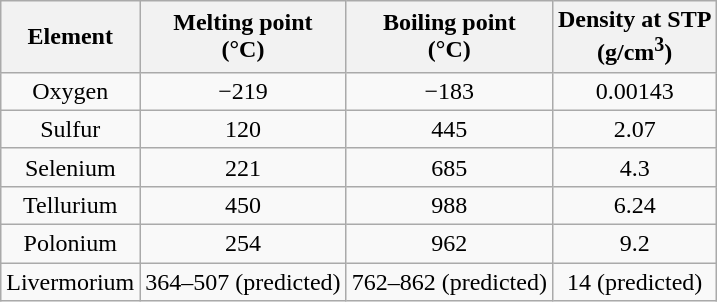<table class="wikitable" style="text-align:center">
<tr>
<th>Element</th>
<th>Melting point<br>(°C)</th>
<th>Boiling point<br>(°C)</th>
<th>Density at STP<br>(g/cm<sup>3</sup>)</th>
</tr>
<tr>
<td>Oxygen</td>
<td>−219</td>
<td>−183</td>
<td>0.00143</td>
</tr>
<tr>
<td>Sulfur</td>
<td>120</td>
<td>445</td>
<td>2.07</td>
</tr>
<tr>
<td>Selenium</td>
<td>221</td>
<td>685</td>
<td>4.3</td>
</tr>
<tr>
<td>Tellurium</td>
<td>450</td>
<td>988</td>
<td>6.24</td>
</tr>
<tr>
<td>Polonium</td>
<td>254</td>
<td>962</td>
<td>9.2</td>
</tr>
<tr>
<td>Livermorium</td>
<td>364–507 (predicted)</td>
<td>762–862 (predicted)</td>
<td>14 (predicted)</td>
</tr>
</table>
